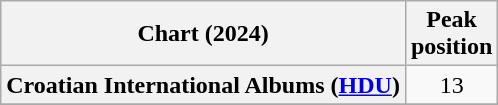<table class="wikitable plainrowheaders" style="text-align:center">
<tr>
<th scope="col">Chart (2024)</th>
<th scope="col">Peak<br>position</th>
</tr>
<tr>
<th scope="row">Croatian International Albums (<a href='#'>HDU</a>)</th>
<td>13</td>
</tr>
<tr>
</tr>
<tr>
</tr>
</table>
